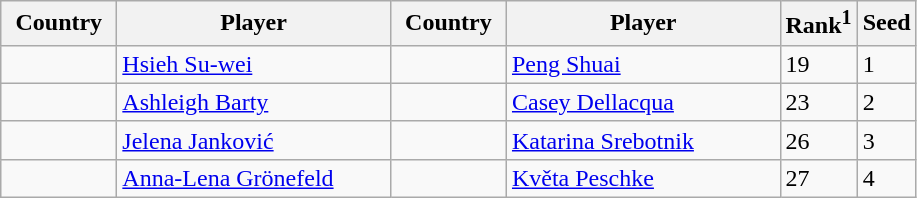<table class="sortable wikitable">
<tr>
<th width="70">Country</th>
<th width="175">Player</th>
<th width="70">Country</th>
<th width="175">Player</th>
<th>Rank<sup>1</sup></th>
<th>Seed</th>
</tr>
<tr>
<td></td>
<td><a href='#'>Hsieh Su-wei</a></td>
<td></td>
<td><a href='#'>Peng Shuai</a></td>
<td>19</td>
<td>1</td>
</tr>
<tr>
<td></td>
<td><a href='#'>Ashleigh Barty</a></td>
<td></td>
<td><a href='#'>Casey Dellacqua</a></td>
<td>23</td>
<td>2</td>
</tr>
<tr>
<td></td>
<td><a href='#'>Jelena Janković</a></td>
<td></td>
<td><a href='#'>Katarina Srebotnik</a></td>
<td>26</td>
<td>3</td>
</tr>
<tr>
<td></td>
<td><a href='#'>Anna-Lena Grönefeld</a></td>
<td></td>
<td><a href='#'>Květa Peschke</a></td>
<td>27</td>
<td>4</td>
</tr>
</table>
